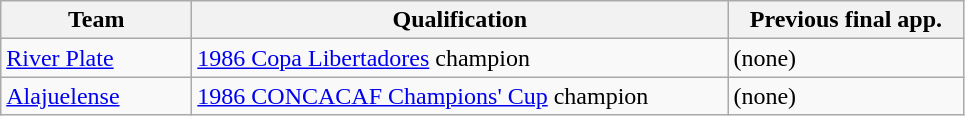<table class="wikitable">
<tr>
<th width=120px>Team</th>
<th width=350px>Qualification</th>
<th width=150px>Previous final app.</th>
</tr>
<tr>
<td> <a href='#'>River Plate</a></td>
<td><a href='#'>1986 Copa Libertadores</a> champion</td>
<td>(none)</td>
</tr>
<tr>
<td> <a href='#'>Alajuelense</a></td>
<td><a href='#'>1986 CONCACAF Champions' Cup</a> champion</td>
<td>(none)</td>
</tr>
</table>
